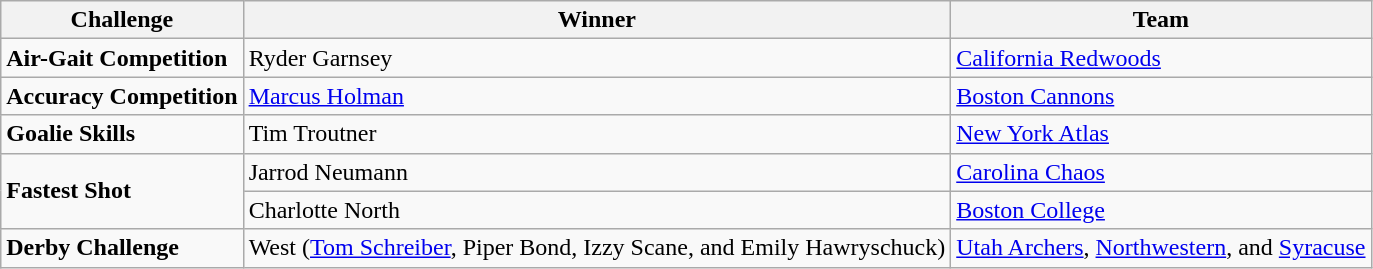<table class="wikitable">
<tr>
<th>Challenge</th>
<th>Winner</th>
<th>Team</th>
</tr>
<tr>
<td><strong>Air-Gait Competition</strong></td>
<td>Ryder Garnsey</td>
<td><a href='#'>California Redwoods</a></td>
</tr>
<tr>
<td><strong>Accuracy Competition</strong></td>
<td><a href='#'>Marcus Holman</a></td>
<td><a href='#'>Boston Cannons</a></td>
</tr>
<tr>
<td><strong>Goalie Skills</strong></td>
<td>Tim Troutner</td>
<td><a href='#'>New York Atlas</a></td>
</tr>
<tr>
<td rowspan="2"><strong>Fastest Shot</strong></td>
<td>Jarrod Neumann</td>
<td><a href='#'>Carolina Chaos</a></td>
</tr>
<tr>
<td>Charlotte North</td>
<td><a href='#'>Boston College</a></td>
</tr>
<tr>
<td><strong>Derby Challenge</strong></td>
<td>West (<a href='#'>Tom Schreiber</a>, Piper Bond, Izzy Scane, and Emily Hawryschuck)</td>
<td><a href='#'>Utah Archers</a>, <a href='#'>Northwestern</a>, and <a href='#'>Syracuse</a></td>
</tr>
</table>
